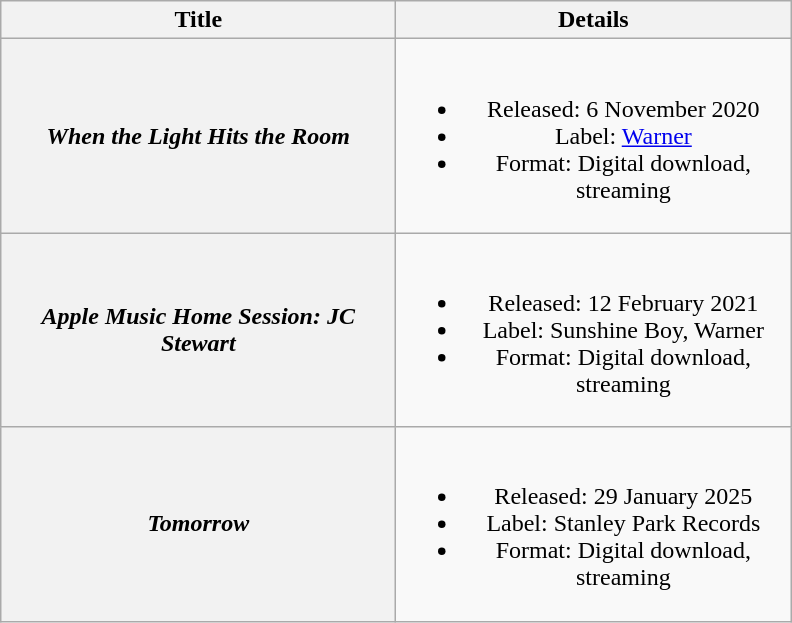<table class="wikitable plainrowheaders" style="text-align:center;">
<tr>
<th scope="col" style="width:16em;">Title</th>
<th scope="col" style="width:16em;">Details</th>
</tr>
<tr>
<th scope="row"><em>When the Light Hits the Room</em></th>
<td><br><ul><li>Released: 6 November 2020</li><li>Label: <a href='#'>Warner</a></li><li>Format: Digital download, streaming</li></ul></td>
</tr>
<tr>
<th scope="row"><em>Apple Music Home Session: JC Stewart</em></th>
<td><br><ul><li>Released: 12 February 2021</li><li>Label: Sunshine Boy, Warner</li><li>Format: Digital download, streaming</li></ul></td>
</tr>
<tr>
<th scope="row"><em>Tomorrow</em></th>
<td><br><ul><li>Released: 29 January 2025</li><li>Label: Stanley Park Records</li><li>Format: Digital download, streaming</li></ul></td>
</tr>
</table>
